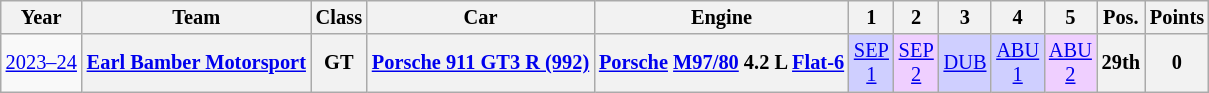<table class="wikitable" style="text-align:center; font-size:85%">
<tr>
<th>Year</th>
<th>Team</th>
<th>Class</th>
<th>Car</th>
<th>Engine</th>
<th>1</th>
<th>2</th>
<th>3</th>
<th>4</th>
<th>5</th>
<th>Pos.</th>
<th>Points</th>
</tr>
<tr>
<td nowrap><a href='#'>2023–24</a></td>
<th nowrap><a href='#'>Earl Bamber Motorsport</a></th>
<th>GT</th>
<th nowrap><a href='#'>Porsche 911 GT3 R (992)</a></th>
<th nowrap><a href='#'>Porsche</a> <a href='#'>M97/80</a> 4.2 L <a href='#'>Flat-6</a></th>
<td style="background:#CFCFFF;"><a href='#'>SEP<br>1</a><br></td>
<td style="background:#EFCFFF;"><a href='#'>SEP<br>2</a><br></td>
<td style="background:#CFCFFF;"><a href='#'>DUB</a><br></td>
<td style="background:#CFCFFF;"><a href='#'>ABU<br>1</a><br></td>
<td style="background:#EFCFFF;"><a href='#'>ABU<br>2</a><br></td>
<th>29th</th>
<th>0</th>
</tr>
</table>
